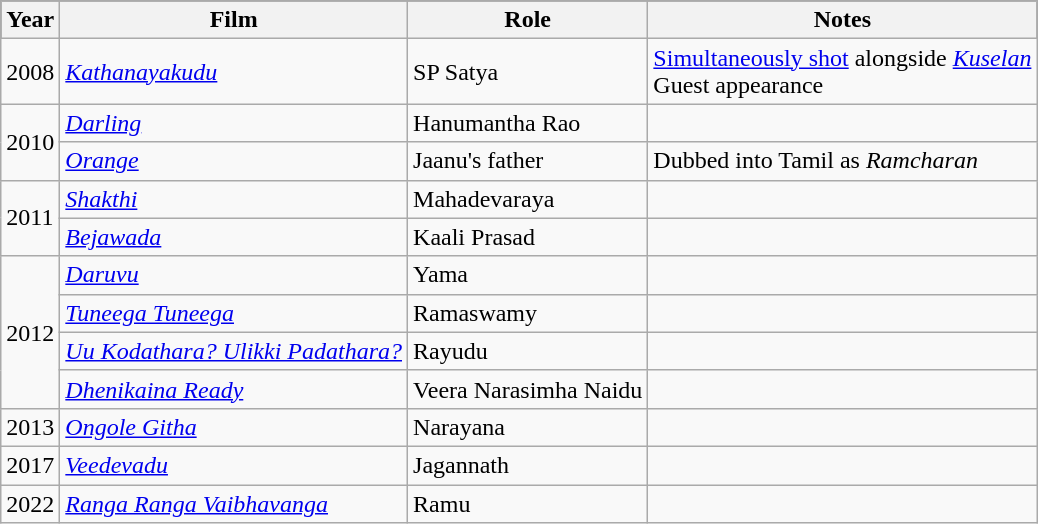<table class="wikitable sortable">
<tr style="background:#000;">
<th scope="col">Year</th>
<th scope="col">Film</th>
<th scope="col">Role</th>
<th class="unsortable" scope="col">Notes</th>
</tr>
<tr>
<td>2008</td>
<td><em><a href='#'>Kathanayakudu</a></em></td>
<td>SP Satya</td>
<td><a href='#'>Simultaneously shot</a> alongside <em><a href='#'>Kuselan</a></em><br>Guest appearance</td>
</tr>
<tr>
<td rowspan="2">2010</td>
<td><em><a href='#'>Darling</a></em></td>
<td>Hanumantha Rao</td>
<td></td>
</tr>
<tr>
<td><em><a href='#'>Orange</a></em></td>
<td>Jaanu's father</td>
<td>Dubbed into Tamil as <em>Ramcharan</em></td>
</tr>
<tr>
<td rowspan="2">2011</td>
<td><em><a href='#'>Shakthi</a></em></td>
<td>Mahadevaraya</td>
<td></td>
</tr>
<tr>
<td><em><a href='#'>Bejawada</a></em></td>
<td>Kaali Prasad</td>
<td></td>
</tr>
<tr>
<td rowspan="4">2012</td>
<td><em><a href='#'>Daruvu</a></em></td>
<td>Yama</td>
<td></td>
</tr>
<tr>
<td><em><a href='#'>Tuneega Tuneega</a></em></td>
<td>Ramaswamy</td>
<td></td>
</tr>
<tr>
<td><em><a href='#'>Uu Kodathara? Ulikki Padathara?</a></em></td>
<td>Rayudu</td>
<td></td>
</tr>
<tr>
<td><em><a href='#'>Dhenikaina Ready</a></em></td>
<td>Veera Narasimha Naidu</td>
<td></td>
</tr>
<tr>
<td>2013</td>
<td><em><a href='#'>Ongole Githa</a></em></td>
<td>Narayana</td>
<td></td>
</tr>
<tr>
<td>2017</td>
<td><em><a href='#'>Veedevadu</a></em></td>
<td>Jagannath</td>
<td></td>
</tr>
<tr>
<td>2022</td>
<td><em><a href='#'>Ranga Ranga Vaibhavanga</a></em></td>
<td>Ramu</td>
<td></td>
</tr>
</table>
